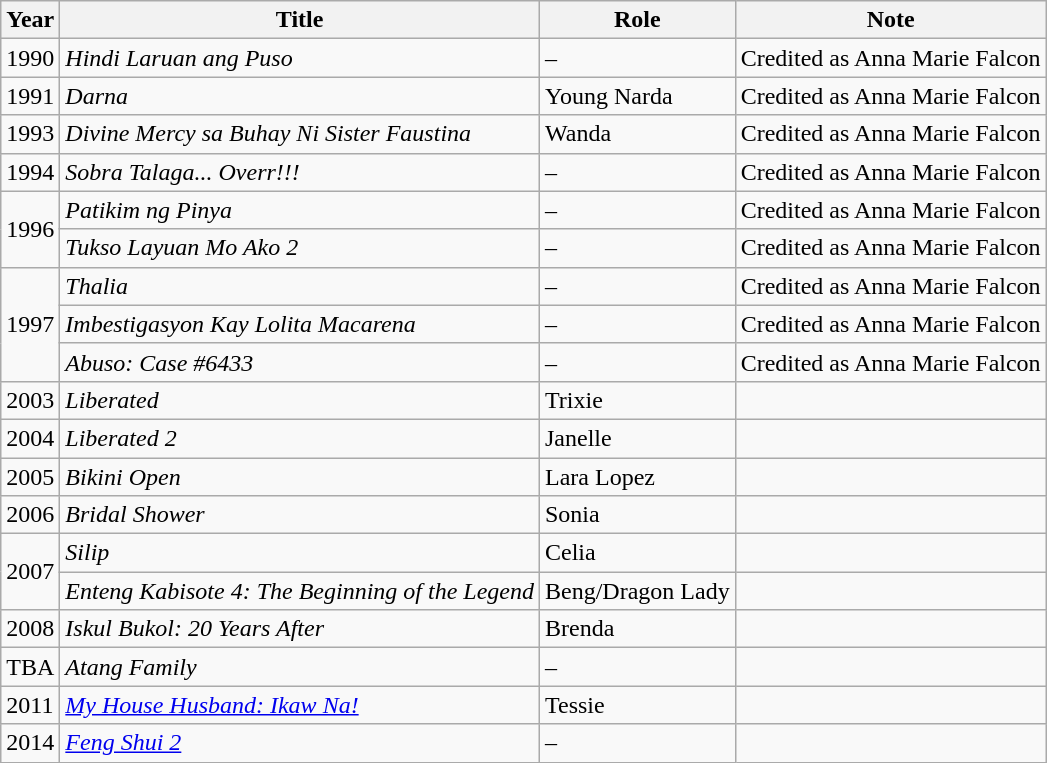<table class="wikitable sortable">
<tr>
<th>Year</th>
<th>Title</th>
<th>Role</th>
<th>Note</th>
</tr>
<tr>
<td>1990</td>
<td><em>Hindi Laruan ang Puso</em></td>
<td>–</td>
<td>Credited as Anna Marie Falcon</td>
</tr>
<tr>
<td>1991</td>
<td><em>Darna</em></td>
<td>Young Narda</td>
<td>Credited as Anna Marie Falcon</td>
</tr>
<tr>
<td>1993</td>
<td><em>Divine Mercy sa Buhay Ni Sister Faustina</em></td>
<td>Wanda</td>
<td>Credited as Anna Marie Falcon</td>
</tr>
<tr>
<td>1994</td>
<td><em>Sobra Talaga... Overr!!!</em></td>
<td>–</td>
<td>Credited as Anna Marie Falcon</td>
</tr>
<tr>
<td rowspan="2">1996</td>
<td><em>Patikim ng Pinya</em></td>
<td>–</td>
<td>Credited as Anna Marie Falcon</td>
</tr>
<tr>
<td><em>Tukso Layuan Mo Ako 2</em></td>
<td>–</td>
<td>Credited as Anna Marie Falcon</td>
</tr>
<tr>
<td rowspan="3">1997</td>
<td><em>Thalia</em></td>
<td>–</td>
<td>Credited as Anna Marie Falcon</td>
</tr>
<tr>
<td><em>Imbestigasyon Kay Lolita Macarena</em></td>
<td>–</td>
<td>Credited as Anna Marie Falcon</td>
</tr>
<tr>
<td><em>Abuso: Case #6433</em></td>
<td>–</td>
<td>Credited as Anna Marie Falcon</td>
</tr>
<tr>
<td>2003</td>
<td><em>Liberated</em></td>
<td>Trixie</td>
<td></td>
</tr>
<tr>
<td>2004</td>
<td><em>Liberated 2</em></td>
<td>Janelle</td>
<td></td>
</tr>
<tr>
<td>2005</td>
<td><em>Bikini Open</em></td>
<td>Lara Lopez</td>
<td></td>
</tr>
<tr>
<td>2006</td>
<td><em>Bridal Shower</em></td>
<td>Sonia</td>
<td></td>
</tr>
<tr>
<td rowspan="2">2007</td>
<td><em>Silip</em></td>
<td>Celia</td>
<td></td>
</tr>
<tr>
<td><em>Enteng Kabisote 4: The Beginning of the Legend</em></td>
<td>Beng/Dragon Lady</td>
<td></td>
</tr>
<tr>
<td>2008</td>
<td><em>Iskul Bukol: 20 Years After</em></td>
<td>Brenda</td>
<td></td>
</tr>
<tr>
<td>TBA</td>
<td><em>Atang Family</em></td>
<td>–</td>
<td></td>
</tr>
<tr>
<td>2011</td>
<td><em><a href='#'>My House Husband: Ikaw Na!</a></em></td>
<td>Tessie</td>
<td></td>
</tr>
<tr>
<td>2014</td>
<td><em><a href='#'>Feng Shui 2</a></em></td>
<td>–</td>
<td></td>
</tr>
</table>
